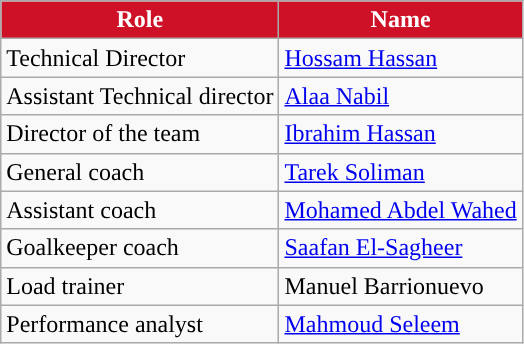<table class="wikitable">
<tr>
<th style="background:#CE1126; color:#FFFFFF; ">Role</th>
<th style="background:#CE1126; color:#FFFFFF; ">Name</th>
</tr>
<tr>
<td>Technical Director</td>
<td> <a href='#'>Hossam Hassan</a></td>
</tr>
<tr>
<td>Assistant Technical director</td>
<td> <a href='#'>Alaa Nabil</a></td>
</tr>
<tr>
<td>Director of the team</td>
<td> <a href='#'>Ibrahim Hassan</a></td>
</tr>
<tr>
<td>General coach</td>
<td> <a href='#'>Tarek Soliman</a></td>
</tr>
<tr>
<td>Assistant coach</td>
<td> <a href='#'>Mohamed Abdel Wahed</a></td>
</tr>
<tr>
<td>Goalkeeper coach</td>
<td> <a href='#'>Saafan El-Sagheer</a></td>
</tr>
<tr>
<td>Load trainer</td>
<td> Manuel Barrionuevo</td>
</tr>
<tr>
<td>Performance analyst</td>
<td> <a href='#'>Mahmoud Seleem</a></td>
</tr>
</table>
